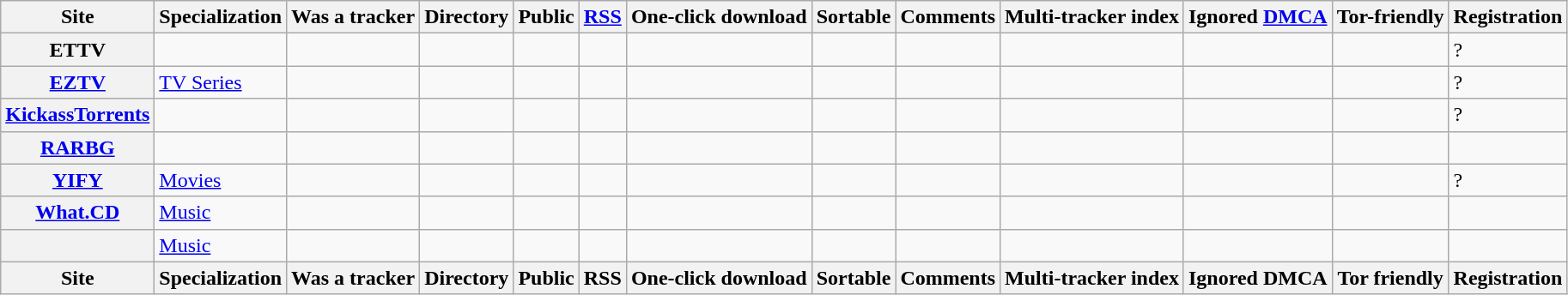<table class="wikitable sortable">
<tr>
<th>Site</th>
<th>Specialization</th>
<th>Was a tracker</th>
<th>Directory</th>
<th>Public</th>
<th><a href='#'>RSS</a></th>
<th>One-click download</th>
<th>Sortable</th>
<th>Comments</th>
<th>Multi-tracker index</th>
<th>Ignored <a href='#'>DMCA</a></th>
<th>Tor-friendly</th>
<th>Registration</th>
</tr>
<tr>
<th>ETTV</th>
<td></td>
<td></td>
<td></td>
<td></td>
<td></td>
<td></td>
<td></td>
<td></td>
<td></td>
<td></td>
<td></td>
<td>?</td>
</tr>
<tr>
<th><a href='#'>EZTV</a></th>
<td><a href='#'>TV Series</a></td>
<td></td>
<td></td>
<td></td>
<td></td>
<td></td>
<td></td>
<td></td>
<td></td>
<td></td>
<td></td>
<td>?</td>
</tr>
<tr>
<th><a href='#'>KickassTorrents</a></th>
<td></td>
<td></td>
<td></td>
<td></td>
<td></td>
<td></td>
<td></td>
<td></td>
<td></td>
<td></td>
<td></td>
<td>?</td>
</tr>
<tr>
<th><a href='#'>RARBG</a></th>
<td></td>
<td></td>
<td></td>
<td></td>
<td></td>
<td></td>
<td></td>
<td></td>
<td></td>
<td></td>
<td></td>
<td></td>
</tr>
<tr>
<th><a href='#'>YIFY</a></th>
<td><a href='#'>Movies</a></td>
<td></td>
<td></td>
<td></td>
<td></td>
<td></td>
<td></td>
<td></td>
<td></td>
<td></td>
<td></td>
<td>?</td>
</tr>
<tr>
<th><a href='#'>What.CD</a></th>
<td><a href='#'>Music</a></td>
<td></td>
<td></td>
<td></td>
<td></td>
<td></td>
<td></td>
<td></td>
<td></td>
<td></td>
<td></td>
<td></td>
</tr>
<tr>
<th></th>
<td><a href='#'>Music</a></td>
<td></td>
<td></td>
<td></td>
<td></td>
<td></td>
<td></td>
<td></td>
<td></td>
<td></td>
<td></td>
<td></td>
</tr>
<tr class="sortbottom">
<th>Site</th>
<th>Specialization</th>
<th>Was a tracker</th>
<th>Directory</th>
<th>Public</th>
<th>RSS</th>
<th>One-click download</th>
<th>Sortable</th>
<th>Comments</th>
<th>Multi-tracker index</th>
<th>Ignored DMCA</th>
<th>Tor friendly</th>
<th>Registration</th>
</tr>
</table>
